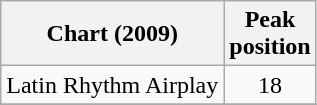<table class="wikitable">
<tr>
<th>Chart (2009)</th>
<th>Peak<br>position</th>
</tr>
<tr>
<td>Latin Rhythm Airplay</td>
<td align="center">18</td>
</tr>
<tr>
</tr>
</table>
